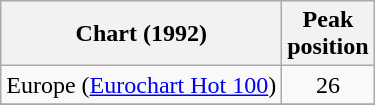<table class="wikitable sortable">
<tr>
<th>Chart (1992)</th>
<th>Peak<br>position</th>
</tr>
<tr>
<td>Europe (<a href='#'>Eurochart Hot 100</a>)</td>
<td align="center">26</td>
</tr>
<tr>
</tr>
<tr>
</tr>
<tr>
</tr>
<tr>
</tr>
</table>
